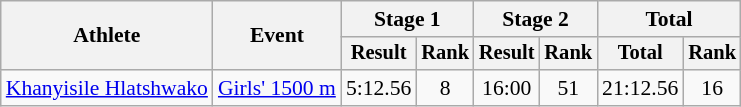<table class="wikitable" style="font-size:90%">
<tr>
<th rowspan=2>Athlete</th>
<th rowspan=2>Event</th>
<th colspan=2>Stage 1</th>
<th colspan=2>Stage 2</th>
<th colspan=2>Total</th>
</tr>
<tr style="font-size:95%">
<th>Result</th>
<th>Rank</th>
<th>Result</th>
<th>Rank</th>
<th>Total</th>
<th>Rank</th>
</tr>
<tr align=center>
<td align=left><a href='#'>Khanyisile Hlatshwako</a></td>
<td align=left><a href='#'>Girls' 1500 m</a></td>
<td>5:12.56</td>
<td>8</td>
<td>16:00</td>
<td>51</td>
<td>21:12.56</td>
<td>16</td>
</tr>
</table>
